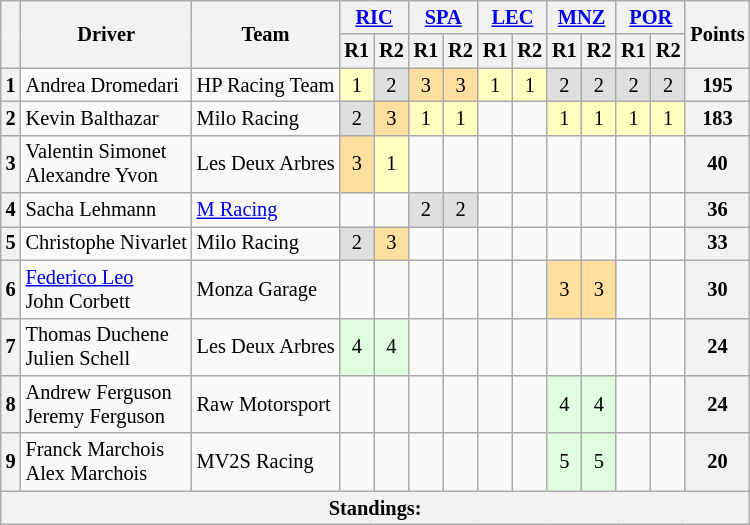<table class="wikitable" style="font-size: 85%;">
<tr>
<th rowspan=2></th>
<th rowspan=2>Driver</th>
<th rowspan=2>Team</th>
<th colspan=2><a href='#'>RIC</a><br></th>
<th colspan=2><a href='#'>SPA</a><br></th>
<th colspan=2><a href='#'>LEC</a><br></th>
<th colspan=2><a href='#'>MNZ</a><br></th>
<th colspan=2><a href='#'>POR</a><br></th>
<th rowspan=2>Points</th>
</tr>
<tr>
<th>R1</th>
<th>R2</th>
<th>R1</th>
<th>R2</th>
<th>R1</th>
<th>R2</th>
<th>R1</th>
<th>R2</th>
<th>R1</th>
<th>R2</th>
</tr>
<tr>
<th>1</th>
<td> Andrea Dromedari</td>
<td> HP Racing Team</td>
<td style="background:#ffffbf;" align=center>1</td>
<td style="background:#dfdfdf;" align=center>2</td>
<td style="background:#ffdf9f;" align=center>3</td>
<td style="background:#ffdf9f;" align=center>3</td>
<td style="background:#ffffbf;" align=center>1</td>
<td style="background:#ffffbf;" align=center>1</td>
<td style="background:#dfdfdf;" align=center>2</td>
<td style="background:#dfdfdf;" align=center>2</td>
<td style="background:#dfdfdf;" align=center>2</td>
<td style="background:#dfdfdf;" align=center>2</td>
<th>195</th>
</tr>
<tr>
<th>2</th>
<td> Kevin Balthazar</td>
<td> Milo Racing</td>
<td style="background:#dfdfdf;" align=center>2</td>
<td style="background:#ffdf9f;" align=center>3</td>
<td style="background:#ffffbf;" align=center>1</td>
<td style="background:#ffffbf;" align=center>1</td>
<td></td>
<td></td>
<td style="background:#ffffbf;" align=center>1</td>
<td style="background:#ffffbf;" align=center>1</td>
<td style="background:#ffffbf;" align=center>1</td>
<td style="background:#ffffbf;" align=center>1</td>
<th>183</th>
</tr>
<tr>
<th>3</th>
<td> Valentin Simonet<br> Alexandre Yvon</td>
<td> Les Deux Arbres</td>
<td style="background:#ffdf9f;" align=center>3</td>
<td style="background:#ffffbf;" align=center>1</td>
<td></td>
<td></td>
<td></td>
<td></td>
<td></td>
<td></td>
<td></td>
<td></td>
<th>40</th>
</tr>
<tr>
<th>4</th>
<td> Sacha Lehmann</td>
<td> <a href='#'>M Racing</a></td>
<td></td>
<td></td>
<td style="background:#dfdfdf;" align=center>2</td>
<td style="background:#dfdfdf;" align=center>2</td>
<td></td>
<td></td>
<td></td>
<td></td>
<td></td>
<td></td>
<th>36</th>
</tr>
<tr>
<th>5</th>
<td> Christophe Nivarlet</td>
<td> Milo Racing</td>
<td style="background:#dfdfdf;" align=center>2</td>
<td style="background:#ffdf9f;" align=center>3</td>
<td></td>
<td></td>
<td></td>
<td></td>
<td></td>
<td></td>
<td></td>
<td></td>
<th>33</th>
</tr>
<tr>
<th>6</th>
<td> <a href='#'>Federico Leo</a><br> John Corbett</td>
<td> Monza Garage</td>
<td></td>
<td></td>
<td></td>
<td></td>
<td></td>
<td></td>
<td style="background:#ffdf9f;" align=center>3</td>
<td style="background:#ffdf9f;" align=center>3</td>
<td></td>
<td></td>
<th>30</th>
</tr>
<tr>
<th>7</th>
<td> Thomas Duchene<br> Julien Schell</td>
<td> Les Deux Arbres</td>
<td style="background:#dfffdf;" align=center>4</td>
<td style="background:#dfffdf;" align=center>4</td>
<td></td>
<td></td>
<td></td>
<td></td>
<td></td>
<td></td>
<td></td>
<td></td>
<th>24</th>
</tr>
<tr>
<th>8</th>
<td> Andrew Ferguson<br> Jeremy Ferguson</td>
<td> Raw Motorsport</td>
<td></td>
<td></td>
<td></td>
<td></td>
<td></td>
<td></td>
<td style="background:#dfffdf;" align=center>4</td>
<td style="background:#dfffdf;" align=center>4</td>
<td></td>
<td></td>
<th>24</th>
</tr>
<tr>
<th>9</th>
<td> Franck Marchois<br> Alex Marchois</td>
<td> MV2S Racing</td>
<td></td>
<td></td>
<td></td>
<td></td>
<td></td>
<td></td>
<td style="background:#dfffdf;" align=center>5</td>
<td style="background:#dfffdf;" align=center>5</td>
<td></td>
<td></td>
<th>20</th>
</tr>
<tr>
<th colspan=14>Standings: </th>
</tr>
</table>
